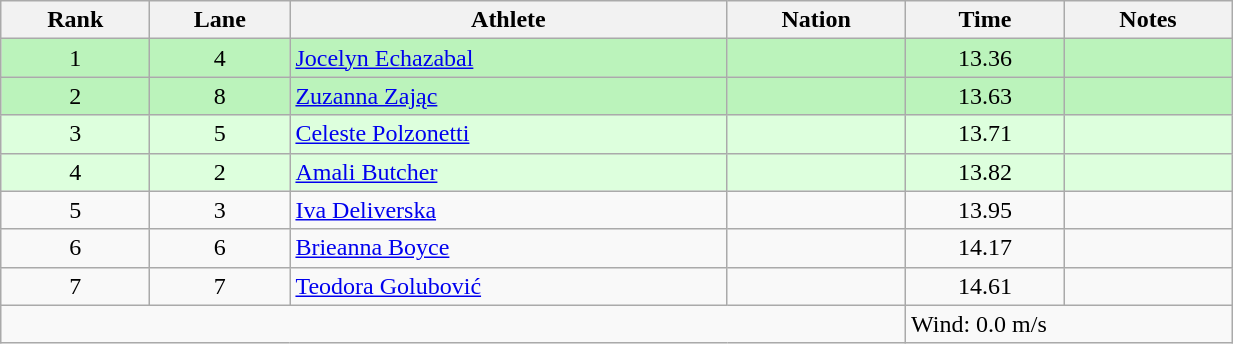<table class="wikitable sortable" style="text-align:center;width: 65%;">
<tr>
<th scope="col">Rank</th>
<th scope="col">Lane</th>
<th scope="col">Athlete</th>
<th scope="col">Nation</th>
<th scope="col">Time</th>
<th scope="col">Notes</th>
</tr>
<tr bgcolor=bbf3bb>
<td>1</td>
<td>4</td>
<td align=left><a href='#'>Jocelyn Echazabal</a></td>
<td align=left></td>
<td>13.36</td>
<td></td>
</tr>
<tr bgcolor=bbf3bb>
<td>2</td>
<td>8</td>
<td align=left><a href='#'>Zuzanna Zając</a></td>
<td align=left></td>
<td>13.63</td>
<td></td>
</tr>
<tr bgcolor=ddffdd>
<td>3</td>
<td>5</td>
<td align=left><a href='#'>Celeste Polzonetti</a></td>
<td align=left></td>
<td>13.71</td>
<td></td>
</tr>
<tr bgcolor=ddffdd>
<td>4</td>
<td>2</td>
<td align=left><a href='#'>Amali Butcher</a></td>
<td align=left></td>
<td>13.82</td>
<td></td>
</tr>
<tr>
<td>5</td>
<td>3</td>
<td align=left><a href='#'>Iva Deliverska</a></td>
<td align=left></td>
<td>13.95</td>
<td></td>
</tr>
<tr>
<td>6</td>
<td>6</td>
<td align=left><a href='#'>Brieanna Boyce</a></td>
<td align=left></td>
<td>14.17</td>
<td></td>
</tr>
<tr>
<td>7</td>
<td>7</td>
<td align=left><a href='#'>Teodora Golubović</a></td>
<td align=left></td>
<td>14.61</td>
<td></td>
</tr>
<tr class="sortbottom">
<td colspan="4"></td>
<td colspan="2" style="text-align:left;">Wind: 0.0 m/s</td>
</tr>
</table>
